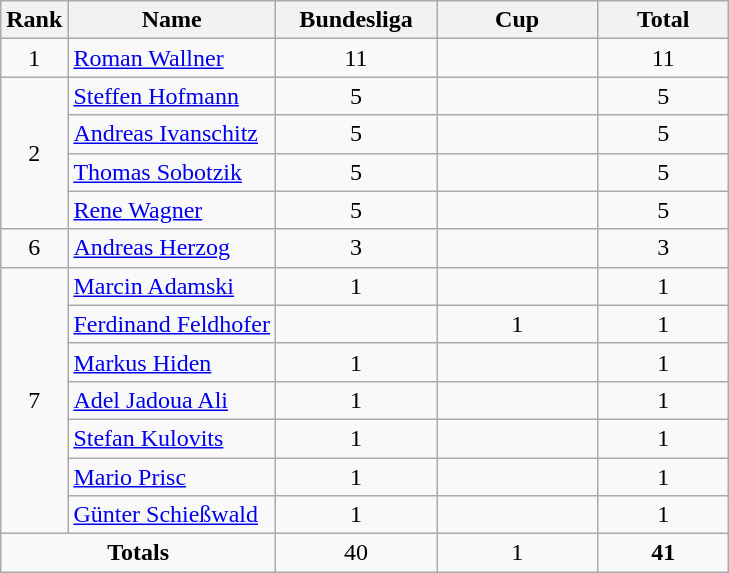<table class="wikitable" style="text-align: center;">
<tr>
<th>Rank</th>
<th>Name</th>
<th width=100>Bundesliga</th>
<th width=100>Cup</th>
<th width=80><strong>Total</strong></th>
</tr>
<tr>
<td>1</td>
<td align="left"> <a href='#'>Roman Wallner</a></td>
<td>11</td>
<td></td>
<td>11</td>
</tr>
<tr>
<td rowspan="4">2</td>
<td align="left"> <a href='#'>Steffen Hofmann</a></td>
<td>5</td>
<td></td>
<td>5</td>
</tr>
<tr>
<td align="left"> <a href='#'>Andreas Ivanschitz</a></td>
<td>5</td>
<td></td>
<td>5</td>
</tr>
<tr>
<td align="left"> <a href='#'>Thomas Sobotzik</a></td>
<td>5</td>
<td></td>
<td>5</td>
</tr>
<tr>
<td align="left"> <a href='#'>Rene Wagner</a></td>
<td>5</td>
<td></td>
<td>5</td>
</tr>
<tr>
<td>6</td>
<td align="left"> <a href='#'>Andreas Herzog</a></td>
<td>3</td>
<td></td>
<td>3</td>
</tr>
<tr>
<td rowspan="7">7</td>
<td align="left"> <a href='#'>Marcin Adamski</a></td>
<td>1</td>
<td></td>
<td>1</td>
</tr>
<tr>
<td align="left"> <a href='#'>Ferdinand Feldhofer</a></td>
<td></td>
<td>1</td>
<td>1</td>
</tr>
<tr>
<td align="left"> <a href='#'>Markus Hiden</a></td>
<td>1</td>
<td></td>
<td>1</td>
</tr>
<tr>
<td align="left"> <a href='#'>Adel Jadoua Ali</a></td>
<td>1</td>
<td></td>
<td>1</td>
</tr>
<tr>
<td align="left"> <a href='#'>Stefan Kulovits</a></td>
<td>1</td>
<td></td>
<td>1</td>
</tr>
<tr>
<td align="left"> <a href='#'>Mario Prisc</a></td>
<td>1</td>
<td></td>
<td>1</td>
</tr>
<tr>
<td align="left"> <a href='#'>Günter Schießwald</a></td>
<td>1</td>
<td></td>
<td>1</td>
</tr>
<tr>
<td colspan="2"><strong>Totals</strong></td>
<td>40</td>
<td>1</td>
<td><strong>41</strong></td>
</tr>
</table>
